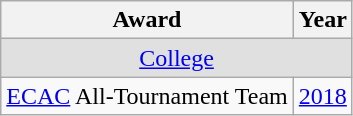<table class="wikitable">
<tr>
<th>Award</th>
<th>Year</th>
</tr>
<tr ALIGN="center" bgcolor="#e0e0e0">
<td colspan="3"><a href='#'>College</a></td>
</tr>
<tr>
<td><a href='#'>ECAC</a> All-Tournament Team</td>
<td><a href='#'>2018</a></td>
</tr>
</table>
